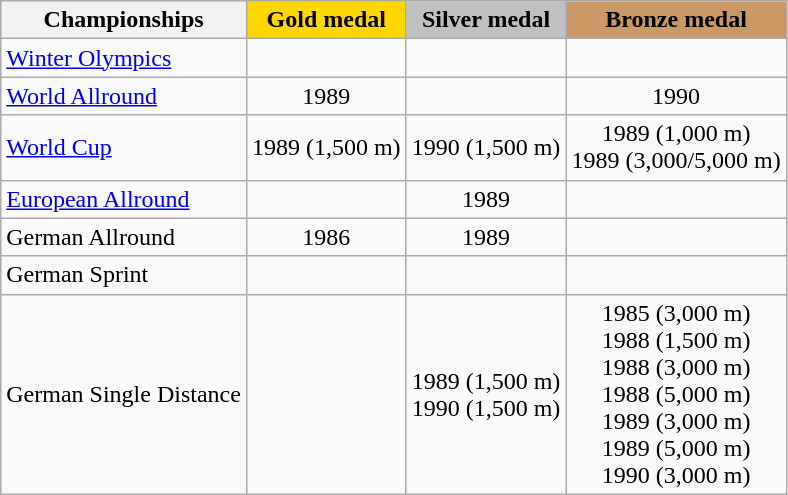<table class="wikitable">
<tr>
<th>Championships</th>
<td align=center bgcolor=gold><strong>Gold medal</strong></td>
<td align=center bgcolor=silver><strong>Silver medal</strong></td>
<td align=center bgcolor=cc9966><strong>Bronze medal</strong></td>
</tr>
<tr align="center">
<td align="left"><a href='#'>Winter Olympics</a></td>
<td></td>
<td></td>
<td></td>
</tr>
<tr align="center">
<td align="left"><a href='#'>World Allround</a></td>
<td>1989</td>
<td></td>
<td>1990</td>
</tr>
<tr align="center">
<td align="left"><a href='#'>World Cup</a></td>
<td>1989 (1,500 m)</td>
<td>1990 (1,500 m)</td>
<td>1989 (1,000 m) <br> 1989 (3,000/5,000 m)</td>
</tr>
<tr align="center">
<td align="left"><a href='#'>European Allround</a></td>
<td></td>
<td>1989</td>
<td></td>
</tr>
<tr align="center">
<td align="left">German Allround</td>
<td>1986</td>
<td>1989</td>
<td></td>
</tr>
<tr align="center">
<td align="left">German Sprint</td>
<td></td>
<td></td>
<td></td>
</tr>
<tr align="center">
<td align="left">German Single Distance</td>
<td></td>
<td>1989 (1,500 m) <br> 1990 (1,500 m)</td>
<td>1985 (3,000 m) <br> 1988 (1,500 m) <br> 1988 (3,000 m) <br> 1988 (5,000 m) <br> 1989 (3,000 m) <br> 1989 (5,000 m) <br> 1990 (3,000 m)</td>
</tr>
</table>
